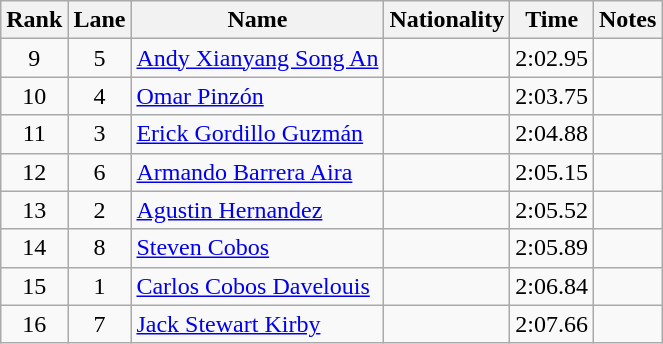<table class="wikitable sortable" style="text-align:center">
<tr>
<th>Rank</th>
<th>Lane</th>
<th>Name</th>
<th>Nationality</th>
<th>Time</th>
<th>Notes</th>
</tr>
<tr>
<td>9</td>
<td>5</td>
<td align=left><a href='#'>Andy Xianyang Song An</a></td>
<td align=left></td>
<td>2:02.95</td>
<td></td>
</tr>
<tr>
<td>10</td>
<td>4</td>
<td align=left><a href='#'>Omar Pinzón</a></td>
<td align=left></td>
<td>2:03.75</td>
<td></td>
</tr>
<tr>
<td>11</td>
<td>3</td>
<td align=left><a href='#'>Erick Gordillo Guzmán</a></td>
<td align=left></td>
<td>2:04.88</td>
<td></td>
</tr>
<tr>
<td>12</td>
<td>6</td>
<td align=left><a href='#'>Armando Barrera Aira</a></td>
<td align=left></td>
<td>2:05.15</td>
<td></td>
</tr>
<tr>
<td>13</td>
<td>2</td>
<td align=left><a href='#'>Agustin Hernandez</a></td>
<td align=left></td>
<td>2:05.52</td>
<td></td>
</tr>
<tr>
<td>14</td>
<td>8</td>
<td align=left><a href='#'>Steven Cobos</a></td>
<td align=left></td>
<td>2:05.89</td>
<td></td>
</tr>
<tr>
<td>15</td>
<td>1</td>
<td align=left><a href='#'>Carlos Cobos Davelouis</a></td>
<td align=left></td>
<td>2:06.84</td>
<td></td>
</tr>
<tr>
<td>16</td>
<td>7</td>
<td align=left><a href='#'>Jack Stewart Kirby</a></td>
<td align=left></td>
<td>2:07.66</td>
<td></td>
</tr>
</table>
